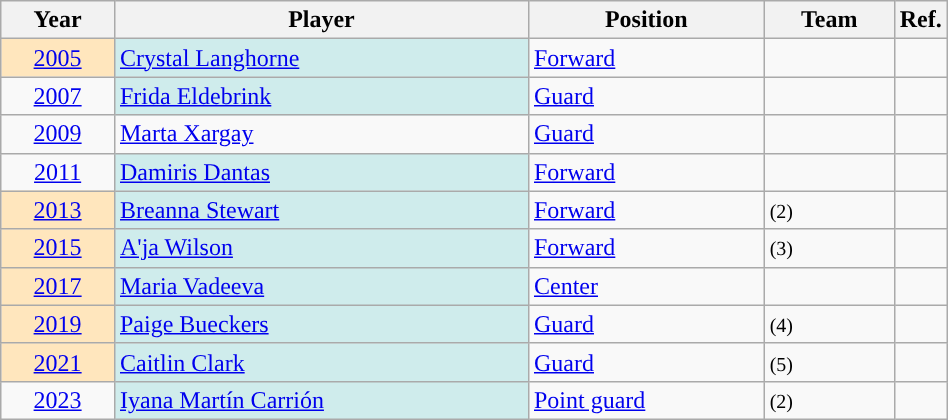<table class="wikitable plainrowheaders sortable" style="width: 50%; text-align:left" summary="Season (sortable), Player (sortable), Position (sortable), Nationality (sortable) and Team (sortable)">
<tr>
<th scope="col">Year</th>
<th scope="col">Player</th>
<th scope="col">Position</th>
<th scope="col">Team</th>
<th width=5%>Ref.</th>
</tr>
<tr>
<td scope="row" style="background-color:#FFE6BD; text-align: center"><a href='#'>2005</a></td>
<td scope="row" style="background-color:#CFECEC"><a href='#'>Crystal Langhorne</a></td>
<td><a href='#'>Forward</a></td>
<td></td>
<td></td>
</tr>
<tr>
<td scope="row" style="text-align: center"><a href='#'>2007</a></td>
<td scope="row" style="background-color:#CFECEC"><a href='#'>Frida Eldebrink</a></td>
<td align=left><a href='#'>Guard</a></td>
<td align=left></td>
<td></td>
</tr>
<tr>
<td scope="row" style="text-align: center"><a href='#'>2009</a></td>
<td><a href='#'>Marta Xargay</a></td>
<td align=left><a href='#'>Guard</a></td>
<td align=left></td>
<td></td>
</tr>
<tr>
<td scope="row" style="text-align: center"><a href='#'>2011</a></td>
<td scope="row" style="background-color:#CFECEC"><a href='#'>Damiris Dantas</a></td>
<td align=left><a href='#'>Forward</a></td>
<td align=left></td>
<td></td>
</tr>
<tr>
<td scope="row" style="background-color:#FFE6BD; text-align: center"><a href='#'>2013</a></td>
<td scope="row" style="background-color:#CFECEC"><a href='#'>Breanna Stewart</a></td>
<td align=left><a href='#'>Forward</a></td>
<td align=left> <small>(2)</small></td>
<td></td>
</tr>
<tr>
<td scope="row" style="background-color:#FFE6BD; text-align: center"><a href='#'>2015</a></td>
<td scope="row" style="background-color:#CFECEC"><a href='#'>A'ja Wilson</a></td>
<td align=left><a href='#'>Forward</a></td>
<td align=left> <small>(3)</small></td>
<td></td>
</tr>
<tr>
<td scope="row" style="background-color:#FFE6BD; text-align: center"><a href='#'>2017</a></td>
<td scope="row" style="background-color:#CFECEC"><a href='#'>Maria Vadeeva</a></td>
<td align=left><a href='#'>Center</a></td>
<td align=left></td>
<td></td>
</tr>
<tr>
<td scope="row" style="background-color:#FFE6BD; text-align: center"><a href='#'>2019</a></td>
<td scope="row" style="background-color:#CFECEC"><a href='#'>Paige Bueckers</a></td>
<td align=left><a href='#'>Guard</a></td>
<td align=left> <small>(4)</small></td>
<td></td>
</tr>
<tr>
<td scope="row" style="background-color:#FFE6BD; text-align: center"><a href='#'>2021</a></td>
<td scope="row" style="background-color:#CFECEC"><a href='#'>Caitlin Clark</a></td>
<td align=left><a href='#'>Guard</a></td>
<td align=left> <small>(5)</small></td>
<td></td>
</tr>
<tr>
<td scope="row" style="text-align: center"><a href='#'>2023</a></td>
<td scope="row" style="background-color:#CFECEC"><a href='#'>Iyana Martín Carrión</a></td>
<td align=left><a href='#'>Point guard</a></td>
<td align=left> <small>(2)</small></td>
<td></td>
</tr>
</table>
